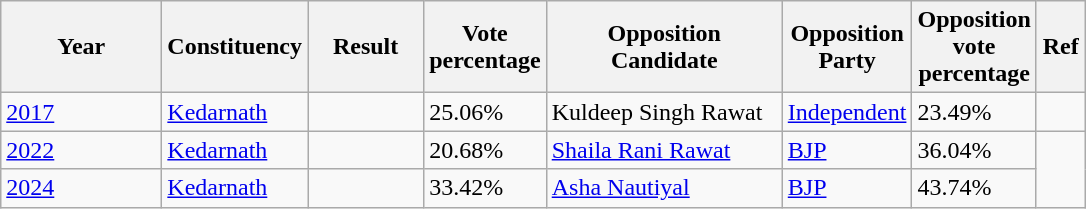<table class="sortable wikitable">
<tr>
<th width=100>Year</th>
<th width=80>Constituency</th>
<th width=70>Result</th>
<th width=70>Vote percentage</th>
<th width=150>Opposition Candidate</th>
<th width=70>Opposition Party</th>
<th width=70>Opposition vote percentage</th>
<th width=25>Ref</th>
</tr>
<tr>
<td><a href='#'>2017</a></td>
<td><a href='#'>Kedarnath</a></td>
<td></td>
<td>25.06%</td>
<td>Kuldeep Singh Rawat</td>
<td><a href='#'>Independent</a></td>
<td>23.49%</td>
<td></td>
</tr>
<tr>
<td><a href='#'>2022</a></td>
<td><a href='#'>Kedarnath</a></td>
<td></td>
<td>20.68%</td>
<td><a href='#'>Shaila Rani Rawat</a></td>
<td><a href='#'>BJP</a></td>
<td>36.04%</td>
</tr>
<tr>
<td><a href='#'>2024</a></td>
<td><a href='#'>Kedarnath</a></td>
<td></td>
<td>33.42%</td>
<td><a href='#'>Asha Nautiyal</a></td>
<td><a href='#'>BJP</a></td>
<td>43.74%</td>
</tr>
</table>
